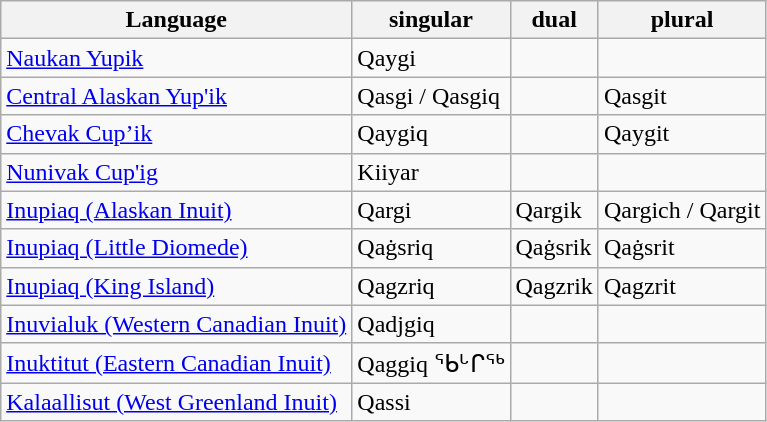<table class="wikitable">
<tr>
<th>Language</th>
<th>singular</th>
<th>dual</th>
<th>plural</th>
</tr>
<tr>
<td><a href='#'>Naukan Yupik</a></td>
<td>Qaygi</td>
<td></td>
<td></td>
</tr>
<tr>
<td><a href='#'>Central Alaskan Yup'ik</a></td>
<td>Qasgi / Qasgiq</td>
<td></td>
<td>Qasgit</td>
</tr>
<tr>
<td><a href='#'>Chevak Cup’ik</a></td>
<td>Qaygiq</td>
<td></td>
<td>Qaygit</td>
</tr>
<tr>
<td><a href='#'>Nunivak Cup'ig</a></td>
<td>Kiiyar</td>
<td></td>
<td></td>
</tr>
<tr>
<td><a href='#'>Inupiaq (Alaskan Inuit)</a></td>
<td>Qargi</td>
<td>Qargik</td>
<td>Qargich / Qargit</td>
</tr>
<tr>
<td><a href='#'>Inupiaq (Little Diomede)</a></td>
<td>Qaġsriq</td>
<td>Qaġsrik</td>
<td>Qaġsrit</td>
</tr>
<tr>
<td><a href='#'>Inupiaq (King Island)</a></td>
<td>Qagzriq</td>
<td>Qagzrik</td>
<td>Qagzrit</td>
</tr>
<tr>
<td><a href='#'>Inuvialuk (Western Canadian Inuit)</a></td>
<td>Qadjgiq</td>
<td></td>
<td></td>
</tr>
<tr>
<td><a href='#'>Inuktitut (Eastern Canadian Inuit)</a></td>
<td>Qaggiq ᖃᒡᒋᖅ</td>
<td></td>
<td></td>
</tr>
<tr>
<td><a href='#'>Kalaallisut (West Greenland Inuit)</a></td>
<td>Qassi</td>
<td></td>
<td></td>
</tr>
</table>
